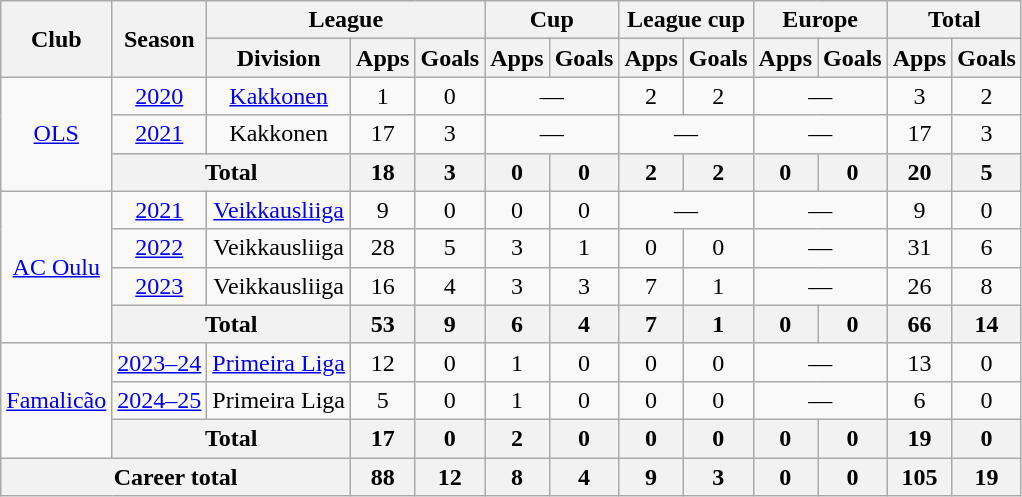<table class="wikitable" style="text-align:center">
<tr>
<th rowspan="2">Club</th>
<th rowspan="2">Season</th>
<th colspan="3">League</th>
<th colspan="2">Cup</th>
<th colspan="2">League cup</th>
<th colspan="2">Europe</th>
<th colspan="2">Total</th>
</tr>
<tr>
<th>Division</th>
<th>Apps</th>
<th>Goals</th>
<th>Apps</th>
<th>Goals</th>
<th>Apps</th>
<th>Goals</th>
<th>Apps</th>
<th>Goals</th>
<th>Apps</th>
<th>Goals</th>
</tr>
<tr>
<td rowspan="3"><a href='#'>OLS</a></td>
<td><a href='#'>2020</a></td>
<td><a href='#'>Kakkonen</a></td>
<td>1</td>
<td>0</td>
<td colspan="2">—</td>
<td>2</td>
<td>2</td>
<td colspan="2">—</td>
<td>3</td>
<td>2</td>
</tr>
<tr>
<td><a href='#'>2021</a></td>
<td>Kakkonen</td>
<td>17</td>
<td>3</td>
<td colspan="2">—</td>
<td colspan="2">—</td>
<td colspan="2">—</td>
<td>17</td>
<td>3</td>
</tr>
<tr>
<th colspan="2">Total</th>
<th>18</th>
<th>3</th>
<th>0</th>
<th>0</th>
<th>2</th>
<th>2</th>
<th>0</th>
<th>0</th>
<th>20</th>
<th>5</th>
</tr>
<tr>
<td rowspan="4"><a href='#'>AC Oulu</a></td>
<td><a href='#'>2021</a></td>
<td><a href='#'>Veikkausliiga</a></td>
<td>9</td>
<td>0</td>
<td>0</td>
<td>0</td>
<td colspan="2">—</td>
<td colspan="2">—</td>
<td>9</td>
<td>0</td>
</tr>
<tr>
<td><a href='#'>2022</a></td>
<td>Veikkausliiga</td>
<td>28</td>
<td>5</td>
<td>3</td>
<td>1</td>
<td>0</td>
<td>0</td>
<td colspan="2">—</td>
<td>31</td>
<td>6</td>
</tr>
<tr>
<td><a href='#'>2023</a></td>
<td>Veikkausliiga</td>
<td>16</td>
<td>4</td>
<td>3</td>
<td>3</td>
<td>7</td>
<td>1</td>
<td colspan="2">—</td>
<td>26</td>
<td>8</td>
</tr>
<tr>
<th colspan="2">Total</th>
<th>53</th>
<th>9</th>
<th>6</th>
<th>4</th>
<th>7</th>
<th>1</th>
<th>0</th>
<th>0</th>
<th>66</th>
<th>14</th>
</tr>
<tr>
<td rowspan=3><a href='#'>Famalicão</a></td>
<td><a href='#'>2023–24</a></td>
<td><a href='#'>Primeira Liga</a></td>
<td>12</td>
<td>0</td>
<td>1</td>
<td>0</td>
<td>0</td>
<td>0</td>
<td colspan="2">—</td>
<td>13</td>
<td>0</td>
</tr>
<tr>
<td><a href='#'>2024–25</a></td>
<td>Primeira Liga</td>
<td>5</td>
<td>0</td>
<td>1</td>
<td>0</td>
<td>0</td>
<td>0</td>
<td colspan="2">—</td>
<td>6</td>
<td>0</td>
</tr>
<tr>
<th colspan="2">Total</th>
<th>17</th>
<th>0</th>
<th>2</th>
<th>0</th>
<th>0</th>
<th>0</th>
<th>0</th>
<th>0</th>
<th>19</th>
<th>0</th>
</tr>
<tr>
<th colspan="3">Career total</th>
<th>88</th>
<th>12</th>
<th>8</th>
<th>4</th>
<th>9</th>
<th>3</th>
<th>0</th>
<th>0</th>
<th>105</th>
<th>19</th>
</tr>
</table>
